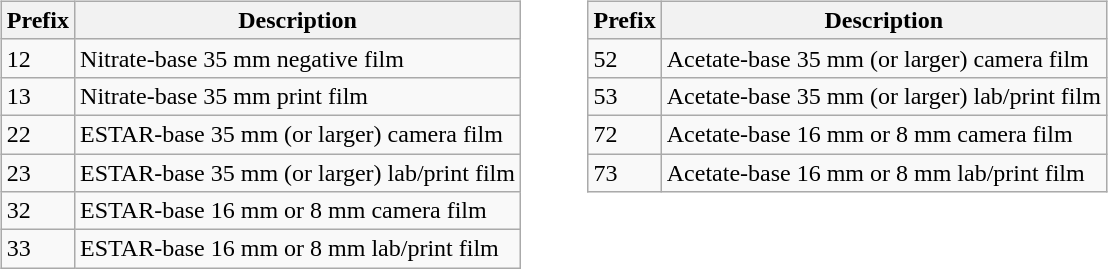<table>
<tr>
<td valign=top><br><table class="wikitable">
<tr>
<th>Prefix</th>
<th>Description</th>
</tr>
<tr>
<td>12</td>
<td>Nitrate-base 35 mm negative film</td>
</tr>
<tr>
<td>13</td>
<td>Nitrate-base 35 mm print film</td>
</tr>
<tr>
<td>22</td>
<td>ESTAR-base 35 mm (or larger) camera film</td>
</tr>
<tr>
<td>23</td>
<td>ESTAR-base 35 mm (or larger) lab/print film</td>
</tr>
<tr>
<td>32</td>
<td>ESTAR-base 16 mm or 8 mm camera film</td>
</tr>
<tr>
<td>33</td>
<td>ESTAR-base 16 mm or 8 mm lab/print film</td>
</tr>
</table>
</td>
<td width=20></td>
<td valign=top><br><table class="wikitable">
<tr>
<th>Prefix</th>
<th>Description</th>
</tr>
<tr>
<td>52</td>
<td>Acetate-base 35 mm (or larger) camera film</td>
</tr>
<tr>
<td>53</td>
<td>Acetate-base 35 mm (or larger) lab/print film</td>
</tr>
<tr>
<td>72</td>
<td>Acetate-base 16 mm or 8 mm camera film</td>
</tr>
<tr>
<td>73</td>
<td>Acetate-base 16 mm or 8 mm lab/print film</td>
</tr>
</table>
</td>
</tr>
</table>
